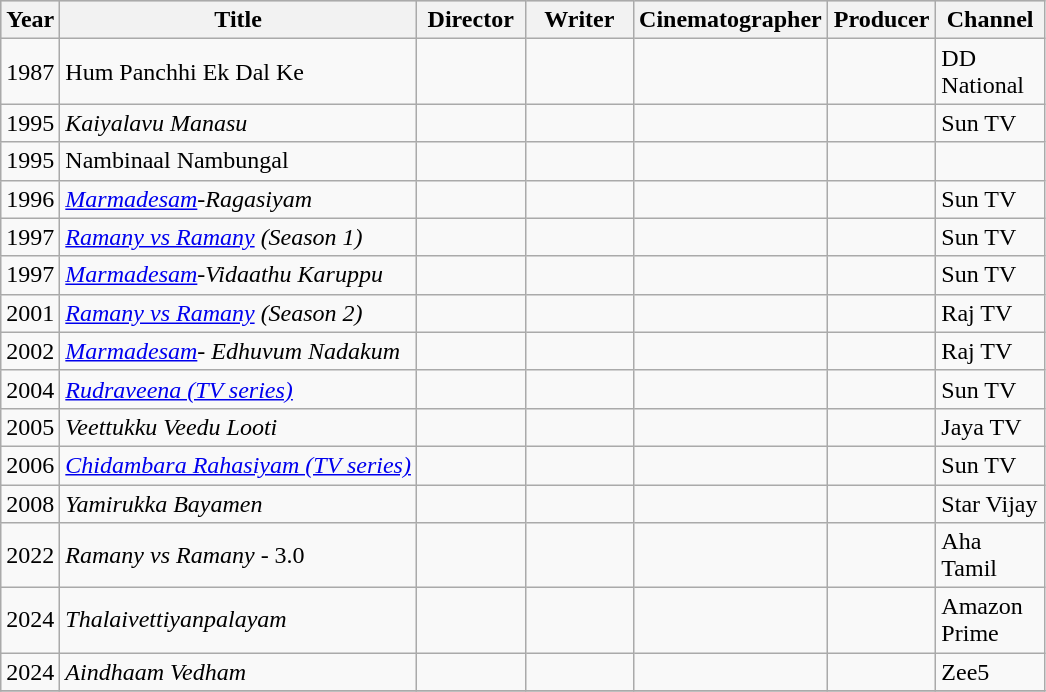<table class="wikitable">
<tr style="background:#ccc; text-align:center;">
<th>Year</th>
<th>Title</th>
<th width=65>Director</th>
<th width=65>Writer</th>
<th width=65>Cinematographer</th>
<th width=65>Producer</th>
<th width=65>Channel</th>
</tr>
<tr>
<td>1987</td>
<td>Hum Panchhi Ek Dal Ke</td>
<td></td>
<td></td>
<td></td>
<td></td>
<td>DD National</td>
</tr>
<tr>
<td>1995</td>
<td><em>Kaiyalavu Manasu</em></td>
<td></td>
<td></td>
<td></td>
<td></td>
<td>Sun TV</td>
</tr>
<tr>
<td>1995</td>
<td>Nambinaal Nambungal</td>
<td></td>
<td></td>
<td></td>
<td></td>
<td></td>
</tr>
<tr>
<td>1996</td>
<td><em><a href='#'>Marmadesam</a>-Ragasiyam</em></td>
<td></td>
<td></td>
<td></td>
<td></td>
<td>Sun TV</td>
</tr>
<tr>
<td>1997</td>
<td><em><a href='#'>Ramany vs Ramany</a> (Season 1)</em></td>
<td></td>
<td></td>
<td></td>
<td></td>
<td>Sun TV</td>
</tr>
<tr>
<td>1997</td>
<td><em><a href='#'>Marmadesam</a>-Vidaathu Karuppu</em></td>
<td></td>
<td></td>
<td></td>
<td></td>
<td>Sun TV</td>
</tr>
<tr>
<td>2001</td>
<td><em><a href='#'>Ramany vs Ramany</a> (Season 2)</em></td>
<td></td>
<td></td>
<td></td>
<td></td>
<td>Raj TV</td>
</tr>
<tr>
<td>2002</td>
<td><em><a href='#'>Marmadesam</a>- Edhuvum Nadakum</em></td>
<td></td>
<td></td>
<td></td>
<td></td>
<td>Raj TV</td>
</tr>
<tr>
<td>2004</td>
<td><em><a href='#'>Rudraveena (TV series)</a></em></td>
<td></td>
<td></td>
<td></td>
<td></td>
<td>Sun TV</td>
</tr>
<tr>
<td>2005</td>
<td><em>Veettukku Veedu Looti</em></td>
<td></td>
<td></td>
<td></td>
<td></td>
<td>Jaya TV</td>
</tr>
<tr>
<td>2006</td>
<td><em><a href='#'>Chidambara Rahasiyam (TV series)</a></em></td>
<td></td>
<td></td>
<td></td>
<td></td>
<td>Sun TV</td>
</tr>
<tr>
<td>2008</td>
<td><em>Yamirukka Bayamen</em></td>
<td></td>
<td></td>
<td></td>
<td></td>
<td>Star Vijay</td>
</tr>
<tr>
<td>2022</td>
<td><em>Ramany vs Ramany</em> - 3.0</td>
<td></td>
<td></td>
<td></td>
<td></td>
<td>Aha Tamil</td>
</tr>
<tr>
<td>2024</td>
<td><em>Thalaivettiyanpalayam</em></td>
<td></td>
<td></td>
<td></td>
<td></td>
<td>Amazon Prime</td>
</tr>
<tr>
<td>2024</td>
<td><em>Aindhaam Vedham</em></td>
<td></td>
<td></td>
<td></td>
<td></td>
<td>Zee5</td>
</tr>
<tr>
</tr>
</table>
